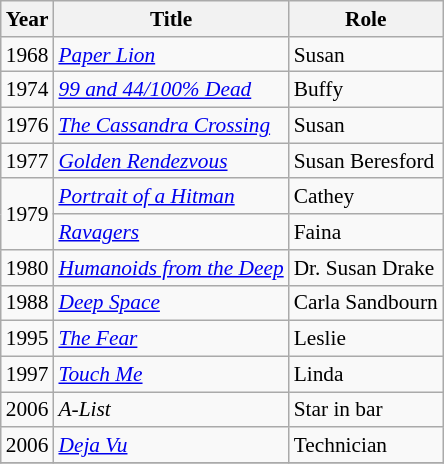<table class= "wikitable sortable" style="font-size:89%;">
<tr>
<th>Year</th>
<th>Title</th>
<th>Role</th>
</tr>
<tr>
<td>1968</td>
<td><em><a href='#'>Paper Lion</a></em></td>
<td>Susan</td>
</tr>
<tr>
<td>1974</td>
<td><em><a href='#'>99 and 44/100% Dead</a></em></td>
<td>Buffy</td>
</tr>
<tr>
<td>1976</td>
<td><em><a href='#'>The Cassandra Crossing</a></em></td>
<td>Susan</td>
</tr>
<tr>
<td>1977</td>
<td><em><a href='#'>Golden Rendezvous</a></em></td>
<td>Susan Beresford</td>
</tr>
<tr>
<td rowspan=2>1979</td>
<td><em><a href='#'>Portrait of a Hitman</a></em></td>
<td>Cathey</td>
</tr>
<tr>
<td><em><a href='#'>Ravagers</a></em></td>
<td>Faina</td>
</tr>
<tr>
<td>1980</td>
<td><em><a href='#'>Humanoids from the Deep</a></em></td>
<td>Dr. Susan Drake</td>
</tr>
<tr>
<td>1988</td>
<td><em><a href='#'>Deep Space</a></em></td>
<td>Carla Sandbourn</td>
</tr>
<tr>
<td>1995</td>
<td><em><a href='#'>The Fear</a></em></td>
<td>Leslie</td>
</tr>
<tr>
<td>1997</td>
<td><em><a href='#'>Touch Me</a></em></td>
<td>Linda</td>
</tr>
<tr>
<td>2006</td>
<td><em>A-List</em></td>
<td>Star in bar</td>
</tr>
<tr>
<td>2006</td>
<td><em><a href='#'>Deja Vu</a></em></td>
<td>Technician</td>
</tr>
<tr>
</tr>
</table>
